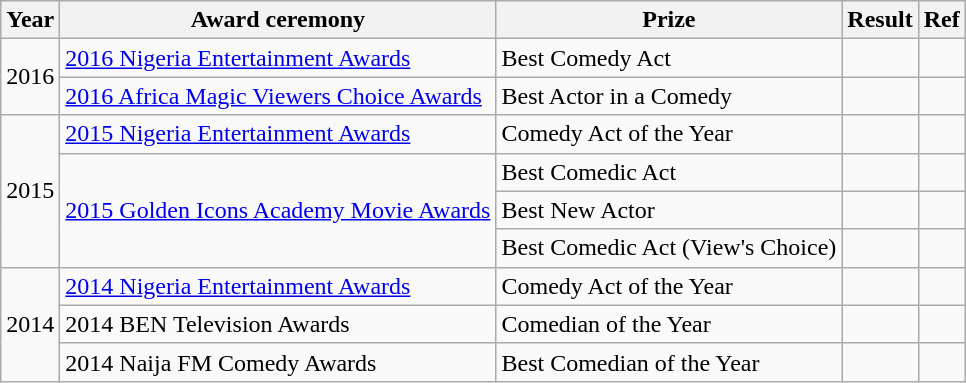<table class ="wikitable">
<tr>
<th>Year</th>
<th>Award ceremony</th>
<th>Prize</th>
<th>Result</th>
<th>Ref</th>
</tr>
<tr>
<td rowspan="2">2016</td>
<td><a href='#'>2016 Nigeria Entertainment Awards</a></td>
<td>Best Comedy Act</td>
<td></td>
<td></td>
</tr>
<tr>
<td><a href='#'>2016 Africa Magic Viewers Choice Awards</a></td>
<td>Best Actor in a Comedy</td>
<td></td>
<td></td>
</tr>
<tr>
<td rowspan="4">2015</td>
<td><a href='#'>2015 Nigeria Entertainment Awards</a></td>
<td>Comedy Act of the Year</td>
<td></td>
<td></td>
</tr>
<tr>
<td rowspan="3"><a href='#'>2015 Golden Icons Academy Movie Awards</a></td>
<td>Best Comedic Act</td>
<td></td>
<td></td>
</tr>
<tr>
<td>Best New Actor</td>
<td></td>
<td></td>
</tr>
<tr>
<td>Best Comedic Act (View's Choice)</td>
<td></td>
<td></td>
</tr>
<tr>
<td rowspan="3">2014</td>
<td><a href='#'>2014 Nigeria Entertainment Awards</a></td>
<td>Comedy Act of the Year</td>
<td></td>
<td></td>
</tr>
<tr>
<td>2014 BEN Television Awards</td>
<td>Comedian of the Year</td>
<td></td>
<td></td>
</tr>
<tr>
<td>2014 Naija FM Comedy Awards</td>
<td>Best Comedian of the Year</td>
<td></td>
<td></td>
</tr>
</table>
